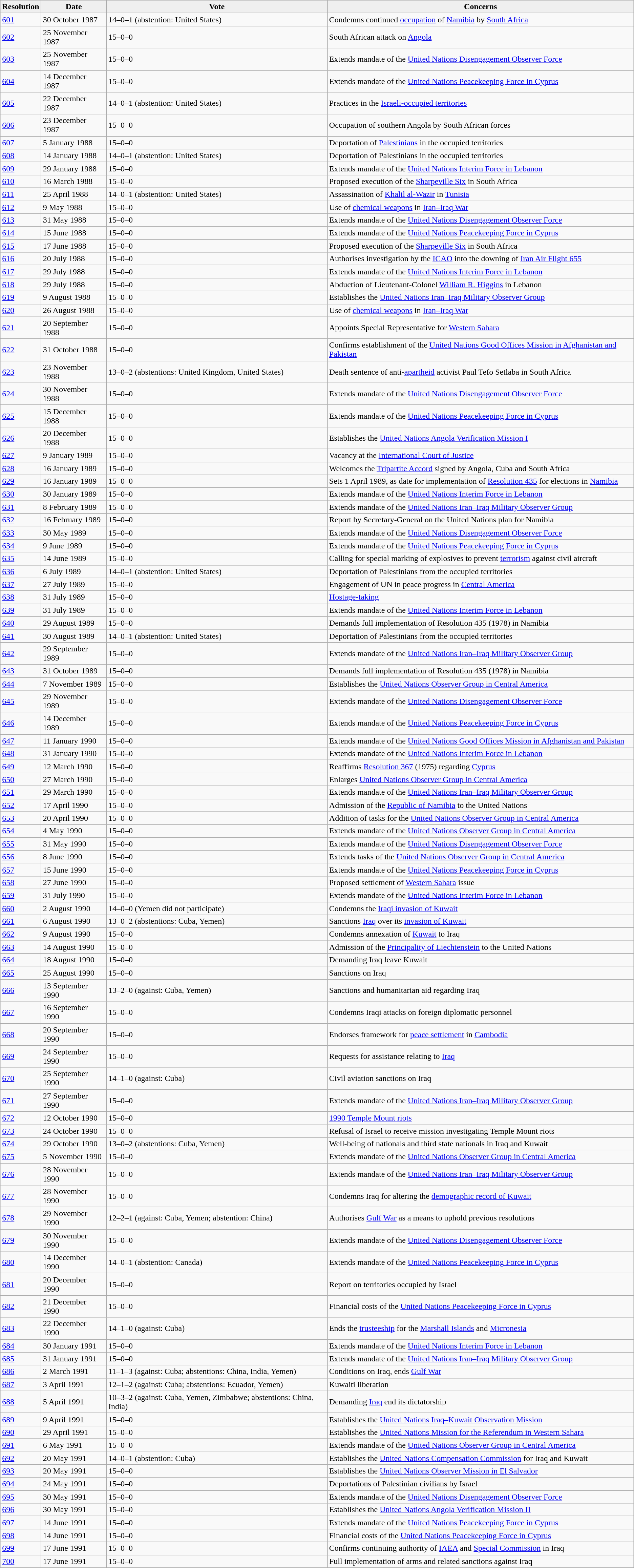<table class="wikitable sortable" align="center">
<tr>
<th style="background:#efefef;">Resolution</th>
<th style="background:#efefef;">Date</th>
<th style="background:#efefef;">Vote</th>
<th style="background:#efefef;">Concerns</th>
</tr>
<tr id="1987">
<td><a href='#'>601</a></td>
<td>30 October 1987</td>
<td>14–0–1 (abstention: United States)</td>
<td>Condemns continued <a href='#'>occupation</a> of <a href='#'>Namibia</a> by <a href='#'>South Africa</a></td>
</tr>
<tr>
<td><a href='#'>602</a></td>
<td>25 November 1987</td>
<td>15–0–0</td>
<td>South African attack on <a href='#'>Angola</a></td>
</tr>
<tr>
<td><a href='#'>603</a></td>
<td>25 November 1987</td>
<td>15–0–0</td>
<td>Extends mandate of the <a href='#'>United Nations Disengagement Observer Force</a></td>
</tr>
<tr>
<td><a href='#'>604</a></td>
<td>14 December 1987</td>
<td>15–0–0</td>
<td>Extends mandate of the <a href='#'>United Nations Peacekeeping Force in Cyprus</a></td>
</tr>
<tr>
<td><a href='#'>605</a></td>
<td>22 December 1987</td>
<td>14–0–1 (abstention: United States)</td>
<td>Practices in the <a href='#'>Israeli-occupied territories</a></td>
</tr>
<tr>
<td><a href='#'>606</a></td>
<td>23 December 1987</td>
<td>15–0–0</td>
<td>Occupation of southern Angola by South African forces</td>
</tr>
<tr id="1988">
<td><a href='#'>607</a></td>
<td>5 January 1988</td>
<td>15–0–0</td>
<td>Deportation of <a href='#'>Palestinians</a> in the occupied territories</td>
</tr>
<tr>
<td><a href='#'>608</a></td>
<td>14 January 1988</td>
<td>14–0–1 (abstention: United States)</td>
<td>Deportation of Palestinians in the occupied territories</td>
</tr>
<tr>
<td><a href='#'>609</a></td>
<td>29 January 1988</td>
<td>15–0–0</td>
<td>Extends mandate of the <a href='#'>United Nations Interim Force in Lebanon</a></td>
</tr>
<tr>
<td><a href='#'>610</a></td>
<td>16 March 1988</td>
<td>15–0–0</td>
<td>Proposed execution of the <a href='#'>Sharpeville Six</a> in South Africa</td>
</tr>
<tr>
<td><a href='#'>611</a></td>
<td>25 April 1988</td>
<td>14–0–1 (abstention: United States)</td>
<td>Assassination of <a href='#'>Khalil al-Wazir</a> in <a href='#'>Tunisia</a></td>
</tr>
<tr>
<td><a href='#'>612</a></td>
<td>9 May 1988</td>
<td>15–0–0</td>
<td>Use of <a href='#'>chemical weapons</a> in <a href='#'>Iran–Iraq War</a></td>
</tr>
<tr>
<td><a href='#'>613</a></td>
<td>31 May 1988</td>
<td>15–0–0</td>
<td>Extends mandate of the <a href='#'>United Nations Disengagement Observer Force</a></td>
</tr>
<tr>
<td><a href='#'>614</a></td>
<td>15 June 1988</td>
<td>15–0–0</td>
<td>Extends mandate of the <a href='#'>United Nations Peacekeeping Force in Cyprus</a></td>
</tr>
<tr>
<td><a href='#'>615</a></td>
<td>17 June 1988</td>
<td>15–0–0</td>
<td>Proposed execution of the <a href='#'>Sharpeville Six</a> in South Africa</td>
</tr>
<tr>
<td><a href='#'>616</a></td>
<td>20 July 1988</td>
<td>15–0–0</td>
<td>Authorises investigation by the <a href='#'>ICAO</a> into the downing of <a href='#'>Iran Air Flight 655</a></td>
</tr>
<tr>
<td><a href='#'>617</a></td>
<td>29 July 1988</td>
<td>15–0–0</td>
<td>Extends mandate of the <a href='#'>United Nations Interim Force in Lebanon</a></td>
</tr>
<tr>
<td><a href='#'>618</a></td>
<td>29 July 1988</td>
<td>15–0–0</td>
<td>Abduction of Lieutenant-Colonel <a href='#'>William R. Higgins</a> in Lebanon</td>
</tr>
<tr>
<td><a href='#'>619</a></td>
<td>9 August 1988</td>
<td>15–0–0</td>
<td>Establishes the <a href='#'>United Nations Iran–Iraq Military Observer Group</a></td>
</tr>
<tr>
<td><a href='#'>620</a></td>
<td>26 August 1988</td>
<td>15–0–0</td>
<td>Use of <a href='#'>chemical weapons</a> in <a href='#'>Iran–Iraq War</a></td>
</tr>
<tr>
<td><a href='#'>621</a></td>
<td>20 September 1988</td>
<td>15–0–0</td>
<td>Appoints Special Representative for <a href='#'>Western Sahara</a></td>
</tr>
<tr>
<td><a href='#'>622</a></td>
<td>31 October 1988</td>
<td>15–0–0</td>
<td>Confirms establishment of the <a href='#'>United Nations Good Offices Mission in Afghanistan and Pakistan</a></td>
</tr>
<tr>
<td><a href='#'>623</a></td>
<td>23 November 1988</td>
<td>13–0–2 (abstentions: United Kingdom, United States)</td>
<td>Death sentence of anti-<a href='#'>apartheid</a> activist Paul Tefo Setlaba in South Africa</td>
</tr>
<tr>
<td><a href='#'>624</a></td>
<td>30 November 1988</td>
<td>15–0–0</td>
<td>Extends mandate of the <a href='#'>United Nations Disengagement Observer Force</a></td>
</tr>
<tr>
<td><a href='#'>625</a></td>
<td>15 December 1988</td>
<td>15–0–0</td>
<td>Extends mandate of the <a href='#'>United Nations Peacekeeping Force in Cyprus</a></td>
</tr>
<tr>
<td><a href='#'>626</a></td>
<td>20 December 1988</td>
<td>15–0–0</td>
<td>Establishes the <a href='#'>United Nations Angola Verification Mission I</a></td>
</tr>
<tr id="1989">
<td><a href='#'>627</a></td>
<td>9 January 1989</td>
<td>15–0–0</td>
<td>Vacancy at the <a href='#'>International Court of Justice</a></td>
</tr>
<tr>
<td><a href='#'>628</a></td>
<td>16 January 1989</td>
<td>15–0–0</td>
<td>Welcomes the <a href='#'>Tripartite Accord</a> signed by Angola, Cuba and South Africa</td>
</tr>
<tr>
<td><a href='#'>629</a></td>
<td>16 January 1989</td>
<td>15–0–0</td>
<td>Sets 1 April 1989, as date for implementation of <a href='#'>Resolution 435</a> for elections in <a href='#'>Namibia</a></td>
</tr>
<tr>
<td><a href='#'>630</a></td>
<td>30 January 1989</td>
<td>15–0–0</td>
<td>Extends mandate of the <a href='#'>United Nations Interim Force in Lebanon</a></td>
</tr>
<tr>
<td><a href='#'>631</a></td>
<td>8 February 1989</td>
<td>15–0–0</td>
<td>Extends mandate of the <a href='#'>United Nations Iran–Iraq Military Observer Group</a></td>
</tr>
<tr>
<td><a href='#'>632</a></td>
<td>16 February 1989</td>
<td>15–0–0</td>
<td>Report by Secretary-General on the United Nations plan for Namibia</td>
</tr>
<tr>
<td><a href='#'>633</a></td>
<td>30 May 1989</td>
<td>15–0–0</td>
<td>Extends mandate of the <a href='#'>United Nations Disengagement Observer Force</a></td>
</tr>
<tr>
<td><a href='#'>634</a></td>
<td>9 June 1989</td>
<td>15–0–0</td>
<td>Extends mandate of the <a href='#'>United Nations Peacekeeping Force in Cyprus</a></td>
</tr>
<tr>
<td><a href='#'>635</a></td>
<td>14 June 1989</td>
<td>15–0–0</td>
<td>Calling for special marking of explosives to prevent <a href='#'>terrorism</a> against civil aircraft</td>
</tr>
<tr>
<td><a href='#'>636</a></td>
<td>6 July 1989</td>
<td>14–0–1 (abstention: United States)</td>
<td>Deportation of Palestinians from the occupied territories</td>
</tr>
<tr>
<td><a href='#'>637</a></td>
<td>27 July 1989</td>
<td>15–0–0</td>
<td>Engagement of UN in peace progress in <a href='#'>Central America</a></td>
</tr>
<tr>
<td><a href='#'>638</a></td>
<td>31 July 1989</td>
<td>15–0–0</td>
<td><a href='#'>Hostage-taking</a></td>
</tr>
<tr>
<td><a href='#'>639</a></td>
<td>31 July 1989</td>
<td>15–0–0</td>
<td>Extends mandate of the <a href='#'>United Nations Interim Force in Lebanon</a></td>
</tr>
<tr>
<td><a href='#'>640</a></td>
<td>29 August 1989</td>
<td>15–0–0</td>
<td>Demands full implementation of Resolution 435 (1978) in Namibia</td>
</tr>
<tr>
<td><a href='#'>641</a></td>
<td>30 August 1989</td>
<td>14–0–1 (abstention: United States)</td>
<td>Deportation of Palestinians from the occupied territories</td>
</tr>
<tr>
<td><a href='#'>642</a></td>
<td>29 September 1989</td>
<td>15–0–0</td>
<td>Extends mandate of the <a href='#'>United Nations Iran–Iraq Military Observer Group</a></td>
</tr>
<tr>
<td><a href='#'>643</a></td>
<td>31 October 1989</td>
<td>15–0–0</td>
<td>Demands full implementation of Resolution 435 (1978) in Namibia</td>
</tr>
<tr>
<td><a href='#'>644</a></td>
<td>7 November 1989</td>
<td>15–0–0</td>
<td>Establishes the <a href='#'>United Nations Observer Group in Central America</a></td>
</tr>
<tr>
<td><a href='#'>645</a></td>
<td>29 November 1989</td>
<td>15–0–0</td>
<td>Extends mandate of the <a href='#'>United Nations Disengagement Observer Force</a></td>
</tr>
<tr>
<td><a href='#'>646</a></td>
<td>14 December 1989</td>
<td>15–0–0</td>
<td>Extends mandate of the <a href='#'>United Nations Peacekeeping Force in Cyprus</a></td>
</tr>
<tr id="1990">
<td><a href='#'>647</a></td>
<td>11 January 1990</td>
<td>15–0–0</td>
<td>Extends mandate of the <a href='#'>United Nations Good Offices Mission in Afghanistan and Pakistan</a></td>
</tr>
<tr>
<td><a href='#'>648</a></td>
<td>31 January 1990</td>
<td>15–0–0</td>
<td>Extends mandate of the <a href='#'>United Nations Interim Force in Lebanon</a></td>
</tr>
<tr>
<td><a href='#'>649</a></td>
<td>12 March 1990</td>
<td>15–0–0</td>
<td>Reaffirms <a href='#'>Resolution 367</a> (1975) regarding <a href='#'>Cyprus</a></td>
</tr>
<tr>
<td><a href='#'>650</a></td>
<td>27 March 1990</td>
<td>15–0–0</td>
<td>Enlarges <a href='#'>United Nations Observer Group in Central America</a></td>
</tr>
<tr>
<td><a href='#'>651</a></td>
<td>29 March 1990</td>
<td>15–0–0</td>
<td>Extends mandate of the <a href='#'>United Nations Iran–Iraq Military Observer Group</a></td>
</tr>
<tr>
<td><a href='#'>652</a></td>
<td>17 April 1990</td>
<td>15–0–0</td>
<td>Admission of the <a href='#'>Republic of Namibia</a> to the United Nations</td>
</tr>
<tr>
<td><a href='#'>653</a></td>
<td>20 April 1990</td>
<td>15–0–0</td>
<td>Addition of tasks for the <a href='#'>United Nations Observer Group in Central America</a></td>
</tr>
<tr>
<td><a href='#'>654</a></td>
<td>4 May 1990</td>
<td>15–0–0</td>
<td>Extends mandate of the <a href='#'>United Nations Observer Group in Central America</a></td>
</tr>
<tr>
<td><a href='#'>655</a></td>
<td>31 May 1990</td>
<td>15–0–0</td>
<td>Extends mandate of the <a href='#'>United Nations Disengagement Observer Force</a></td>
</tr>
<tr>
<td><a href='#'>656</a></td>
<td>8 June 1990</td>
<td>15–0–0</td>
<td>Extends tasks of the <a href='#'>United Nations Observer Group in Central America</a></td>
</tr>
<tr>
<td><a href='#'>657</a></td>
<td>15 June 1990</td>
<td>15–0–0</td>
<td>Extends mandate of the <a href='#'>United Nations Peacekeeping Force in Cyprus</a></td>
</tr>
<tr>
<td><a href='#'>658</a></td>
<td>27 June 1990</td>
<td>15–0–0</td>
<td>Proposed settlement of <a href='#'>Western Sahara</a> issue</td>
</tr>
<tr>
<td><a href='#'>659</a></td>
<td>31 July 1990</td>
<td>15–0–0</td>
<td>Extends mandate of the <a href='#'>United Nations Interim Force in Lebanon</a></td>
</tr>
<tr>
<td><a href='#'>660</a></td>
<td>2 August 1990</td>
<td>14–0–0 (Yemen did not participate)</td>
<td>Condemns the <a href='#'>Iraqi invasion of Kuwait</a></td>
</tr>
<tr>
<td><a href='#'>661</a></td>
<td>6 August 1990</td>
<td>13–0–2 (abstentions: Cuba, Yemen)</td>
<td>Sanctions <a href='#'>Iraq</a> over its <a href='#'>invasion of Kuwait</a></td>
</tr>
<tr>
<td><a href='#'>662</a></td>
<td>9 August 1990</td>
<td>15–0–0</td>
<td>Condemns annexation of <a href='#'>Kuwait</a> to Iraq</td>
</tr>
<tr>
<td><a href='#'>663</a></td>
<td>14 August 1990</td>
<td>15–0–0</td>
<td>Admission of the <a href='#'>Principality of Liechtenstein</a> to the United Nations</td>
</tr>
<tr>
<td><a href='#'>664</a></td>
<td>18 August 1990</td>
<td>15–0–0</td>
<td>Demanding Iraq leave Kuwait</td>
</tr>
<tr>
<td><a href='#'>665</a></td>
<td>25 August 1990</td>
<td>15–0–0</td>
<td>Sanctions on Iraq</td>
</tr>
<tr>
<td><a href='#'>666</a></td>
<td>13 September 1990</td>
<td>13–2–0 (against: Cuba, Yemen)</td>
<td>Sanctions and humanitarian aid regarding Iraq</td>
</tr>
<tr>
<td><a href='#'>667</a></td>
<td>16 September 1990</td>
<td>15–0–0</td>
<td>Condemns Iraqi attacks on foreign diplomatic personnel</td>
</tr>
<tr>
<td><a href='#'>668</a></td>
<td>20 September 1990</td>
<td>15–0–0</td>
<td>Endorses framework for <a href='#'>peace settlement</a> in <a href='#'>Cambodia</a></td>
</tr>
<tr>
<td><a href='#'>669</a></td>
<td>24 September 1990</td>
<td>15–0–0</td>
<td>Requests for assistance relating to <a href='#'>Iraq</a></td>
</tr>
<tr>
<td><a href='#'>670</a></td>
<td>25 September 1990</td>
<td>14–1–0 (against: Cuba)</td>
<td>Civil aviation sanctions on Iraq</td>
</tr>
<tr>
<td><a href='#'>671</a></td>
<td>27 September 1990</td>
<td>15–0–0</td>
<td>Extends mandate of the <a href='#'>United Nations Iran–Iraq Military Observer Group</a></td>
</tr>
<tr>
<td><a href='#'>672</a></td>
<td>12 October 1990</td>
<td>15–0–0</td>
<td><a href='#'>1990 Temple Mount riots</a></td>
</tr>
<tr>
<td><a href='#'>673</a></td>
<td>24 October 1990</td>
<td>15–0–0</td>
<td>Refusal of Israel to receive mission investigating Temple Mount riots</td>
</tr>
<tr>
<td><a href='#'>674</a></td>
<td>29 October 1990</td>
<td>13–0–2 (abstentions: Cuba, Yemen)</td>
<td>Well-being of nationals and third state nationals in Iraq and Kuwait</td>
</tr>
<tr>
<td><a href='#'>675</a></td>
<td>5 November 1990</td>
<td>15–0–0</td>
<td>Extends mandate of the <a href='#'>United Nations Observer Group in Central America</a></td>
</tr>
<tr>
<td><a href='#'>676</a></td>
<td>28 November 1990</td>
<td>15–0–0</td>
<td>Extends mandate of the <a href='#'>United Nations Iran–Iraq Military Observer Group</a></td>
</tr>
<tr>
<td><a href='#'>677</a></td>
<td>28 November 1990</td>
<td>15–0–0</td>
<td>Condemns Iraq for altering the <a href='#'>demographic record of Kuwait</a></td>
</tr>
<tr>
<td><a href='#'>678</a></td>
<td>29 November 1990</td>
<td>12–2–1 (against: Cuba, Yemen; abstention: China)</td>
<td>Authorises <a href='#'>Gulf War</a> as a means to uphold previous resolutions</td>
</tr>
<tr>
<td><a href='#'>679</a></td>
<td>30 November 1990</td>
<td>15–0–0</td>
<td>Extends mandate of the <a href='#'>United Nations Disengagement Observer Force</a></td>
</tr>
<tr>
<td><a href='#'>680</a></td>
<td>14 December 1990</td>
<td>14–0–1 (abstention: Canada)</td>
<td>Extends mandate of the <a href='#'>United Nations Peacekeeping Force in Cyprus</a></td>
</tr>
<tr>
<td><a href='#'>681</a></td>
<td>20 December 1990</td>
<td>15–0–0</td>
<td>Report on territories occupied by Israel</td>
</tr>
<tr>
<td><a href='#'>682</a></td>
<td>21 December 1990</td>
<td>15–0–0</td>
<td>Financial costs of the <a href='#'>United Nations Peacekeeping Force in Cyprus</a></td>
</tr>
<tr>
<td><a href='#'>683</a></td>
<td>22 December 1990</td>
<td>14–1–0 (against: Cuba)</td>
<td>Ends the <a href='#'>trusteeship</a> for the <a href='#'>Marshall Islands</a> and <a href='#'>Micronesia</a></td>
</tr>
<tr id="1991">
<td><a href='#'>684</a></td>
<td>30 January 1991</td>
<td>15–0–0</td>
<td>Extends mandate of the <a href='#'>United Nations Interim Force in Lebanon</a></td>
</tr>
<tr>
<td><a href='#'>685</a></td>
<td>31 January 1991</td>
<td>15–0–0</td>
<td>Extends mandate of the <a href='#'>United Nations Iran–Iraq Military Observer Group</a></td>
</tr>
<tr>
<td><a href='#'>686</a></td>
<td>2 March 1991</td>
<td>11–1–3 (against: Cuba; abstentions: China, India, Yemen)</td>
<td>Conditions on Iraq, ends <a href='#'>Gulf War</a></td>
</tr>
<tr>
<td><a href='#'>687</a></td>
<td>3 April 1991</td>
<td>12–1–2 (against: Cuba; abstentions: Ecuador, Yemen)</td>
<td>Kuwaiti liberation</td>
</tr>
<tr>
<td><a href='#'>688</a></td>
<td>5 April 1991</td>
<td>10–3–2 (against: Cuba, Yemen, Zimbabwe; abstentions: China, India)</td>
<td>Demanding <a href='#'>Iraq</a> end its dictatorship</td>
</tr>
<tr>
<td><a href='#'>689</a></td>
<td>9 April 1991</td>
<td>15–0–0</td>
<td>Establishes the <a href='#'>United Nations Iraq–Kuwait Observation Mission</a></td>
</tr>
<tr>
<td><a href='#'>690</a></td>
<td>29 April 1991</td>
<td>15–0–0</td>
<td>Establishes the <a href='#'>United Nations Mission for the Referendum in Western Sahara</a></td>
</tr>
<tr>
<td><a href='#'>691</a></td>
<td>6 May 1991</td>
<td>15–0–0</td>
<td>Extends mandate of the <a href='#'>United Nations Observer Group in Central America</a></td>
</tr>
<tr>
<td><a href='#'>692</a></td>
<td>20 May 1991</td>
<td>14–0–1 (abstention: Cuba)</td>
<td>Establishes the <a href='#'>United Nations Compensation Commission</a> for Iraq and Kuwait</td>
</tr>
<tr>
<td><a href='#'>693</a></td>
<td>20 May 1991</td>
<td>15–0–0</td>
<td>Establishes the <a href='#'>United Nations Observer Mission in El Salvador</a></td>
</tr>
<tr>
<td><a href='#'>694</a></td>
<td>24 May 1991</td>
<td>15–0–0</td>
<td>Deportations of Palestinian civilians by Israel</td>
</tr>
<tr>
<td><a href='#'>695</a></td>
<td>30 May 1991</td>
<td>15–0–0</td>
<td>Extends mandate of the <a href='#'>United Nations Disengagement Observer Force</a></td>
</tr>
<tr>
<td><a href='#'>696</a></td>
<td>30 May 1991</td>
<td>15–0–0</td>
<td>Establishes the <a href='#'>United Nations Angola Verification Mission II</a></td>
</tr>
<tr>
<td><a href='#'>697</a></td>
<td>14 June 1991</td>
<td>15–0–0</td>
<td>Extends mandate of the <a href='#'>United Nations Peacekeeping Force in Cyprus</a></td>
</tr>
<tr>
<td><a href='#'>698</a></td>
<td>14 June 1991</td>
<td>15–0–0</td>
<td>Financial costs of the <a href='#'>United Nations Peacekeeping Force in Cyprus</a></td>
</tr>
<tr>
<td><a href='#'>699</a></td>
<td>17 June 1991</td>
<td>15–0–0</td>
<td>Confirms continuing authority of <a href='#'>IAEA</a> and <a href='#'>Special Commission</a> in Iraq</td>
</tr>
<tr>
<td><a href='#'>700</a></td>
<td>17 June 1991</td>
<td>15–0–0</td>
<td>Full implementation of arms and related sanctions against Iraq</td>
</tr>
<tr>
</tr>
</table>
